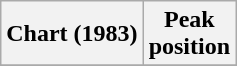<table class="wikitable">
<tr>
<th>Chart (1983)</th>
<th>Peak<br>position</th>
</tr>
<tr>
</tr>
</table>
